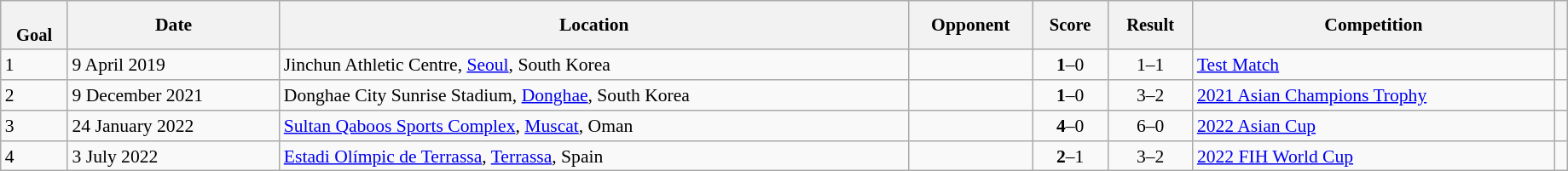<table class="wikitable sortable" style="font-size:90%" width=97%>
<tr>
<th style="font-size:95%;" data-sort-type=number><br>Goal</th>
<th align=center>Date</th>
<th>Location</th>
<th width=90>Opponent</th>
<th data-sort-type="number" style="font-size:95%">Score</th>
<th data-sort-type="number" style="font-size:95%">Result</th>
<th>Competition</th>
<th></th>
</tr>
<tr>
<td>1</td>
<td>9 April 2019</td>
<td>Jinchun Athletic Centre, <a href='#'>Seoul</a>, South Korea</td>
<td></td>
<td align="center"><strong>1</strong>–0</td>
<td align="center">1–1</td>
<td><a href='#'>Test Match</a></td>
<td></td>
</tr>
<tr>
<td>2</td>
<td>9 December 2021</td>
<td>Donghae City Sunrise Stadium, <a href='#'>Donghae</a>, South Korea</td>
<td></td>
<td align="center"><strong>1</strong>–0</td>
<td align="center">3–2</td>
<td><a href='#'>2021 Asian Champions Trophy</a></td>
<td></td>
</tr>
<tr>
<td>3</td>
<td>24 January 2022</td>
<td><a href='#'>Sultan Qaboos Sports Complex</a>, <a href='#'>Muscat</a>, Oman</td>
<td></td>
<td align="center"><strong>4</strong>–0</td>
<td align="center">6–0</td>
<td><a href='#'>2022 Asian Cup</a></td>
<td></td>
</tr>
<tr>
<td>4</td>
<td>3 July 2022</td>
<td><a href='#'>Estadi Olímpic de Terrassa</a>, <a href='#'>Terrassa</a>, Spain</td>
<td></td>
<td align="center"><strong>2</strong>–1</td>
<td align="center">3–2</td>
<td><a href='#'>2022 FIH World Cup</a></td>
<td></td>
</tr>
</table>
